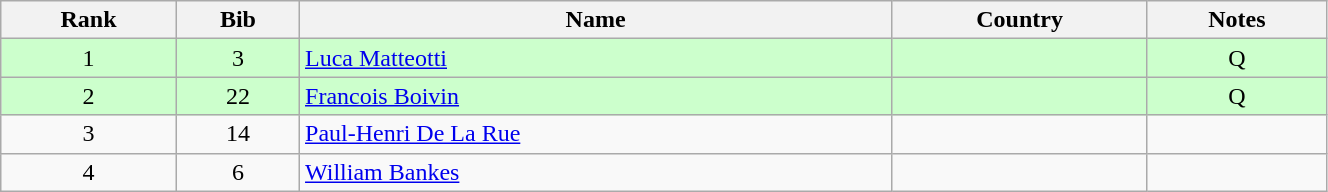<table class="wikitable" style="text-align:center;" width=70%>
<tr>
<th>Rank</th>
<th>Bib</th>
<th>Name</th>
<th>Country</th>
<th>Notes</th>
</tr>
<tr bgcolor="#ccffcc">
<td>1</td>
<td>3</td>
<td align=left><a href='#'>Luca Matteotti</a></td>
<td align=left></td>
<td>Q</td>
</tr>
<tr bgcolor="#ccffcc">
<td>2</td>
<td>22</td>
<td align=left><a href='#'>Francois Boivin</a></td>
<td align=left></td>
<td>Q</td>
</tr>
<tr>
<td>3</td>
<td>14</td>
<td align=left><a href='#'>Paul-Henri De La Rue</a></td>
<td align=left></td>
<td></td>
</tr>
<tr>
<td>4</td>
<td>6</td>
<td align=left><a href='#'>William Bankes</a></td>
<td align=left></td>
<td></td>
</tr>
</table>
